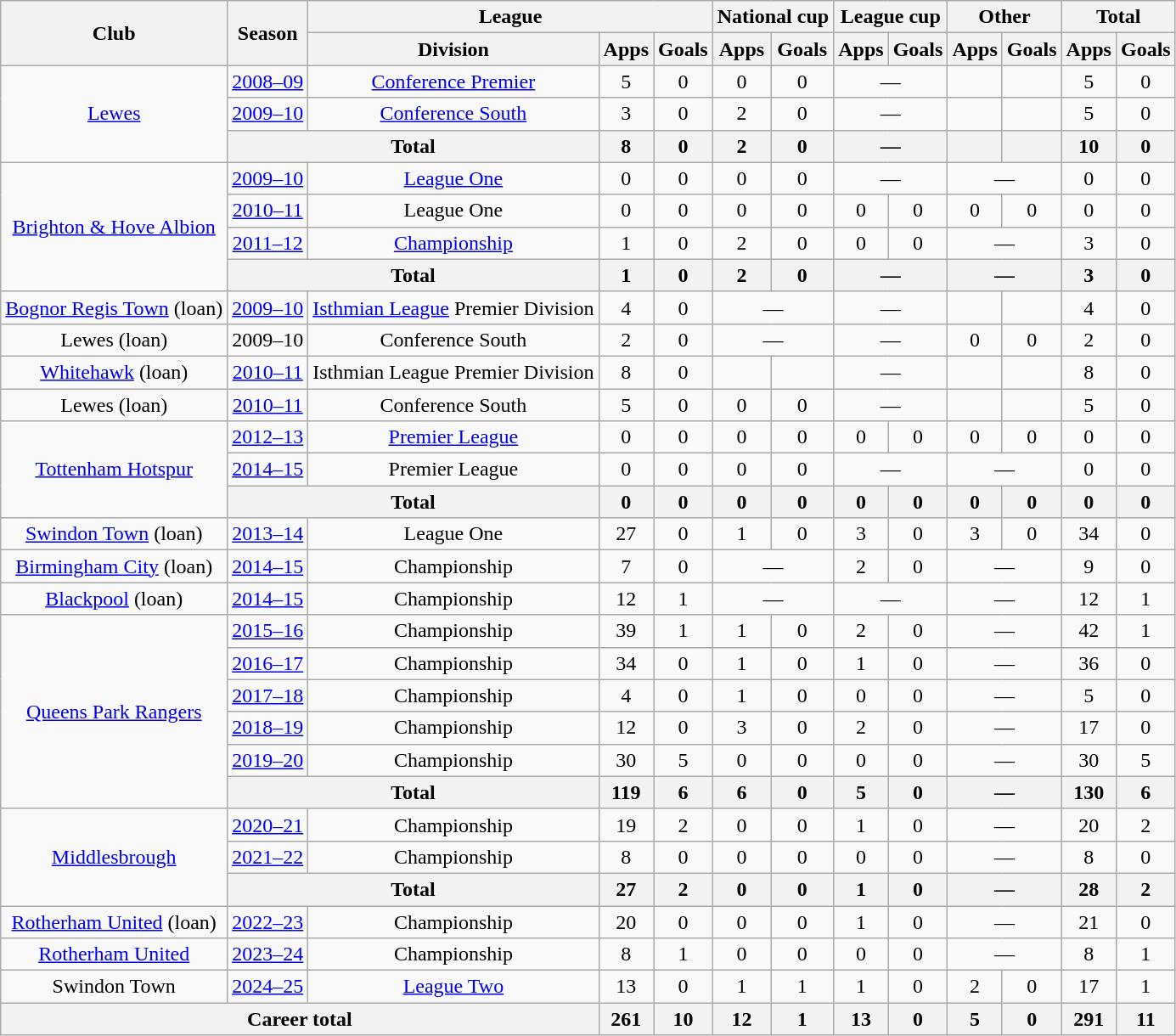<table class="wikitable" style="text-align:center">
<tr>
<th rowspan="2">Club</th>
<th rowspan="2">Season</th>
<th colspan="3">League</th>
<th colspan="2">National cup</th>
<th colspan="2">League cup</th>
<th colspan="2">Other</th>
<th colspan="2">Total</th>
</tr>
<tr>
<th>Division</th>
<th>Apps</th>
<th>Goals</th>
<th>Apps</th>
<th>Goals</th>
<th>Apps</th>
<th>Goals</th>
<th>Apps</th>
<th>Goals</th>
<th>Apps</th>
<th>Goals</th>
</tr>
<tr>
<td rowspan="3"><a href='#'>Lewes</a></td>
<td><a href='#'>2008–09</a></td>
<td><a href='#'>Conference Premier</a></td>
<td>5</td>
<td>0</td>
<td>0</td>
<td>0</td>
<td colspan="2">—</td>
<td></td>
<td></td>
<td>5</td>
<td>0</td>
</tr>
<tr>
<td><a href='#'>2009–10</a></td>
<td><a href='#'>Conference South</a></td>
<td>3</td>
<td>0</td>
<td>2</td>
<td>0</td>
<td colspan="2">—</td>
<td></td>
<td></td>
<td>5</td>
<td>0</td>
</tr>
<tr>
<th colspan="2">Total</th>
<th>8</th>
<th>0</th>
<th>2</th>
<th>0</th>
<th colspan="2">—</th>
<th></th>
<th></th>
<th>10</th>
<th>0</th>
</tr>
<tr>
<td rowspan="4"><a href='#'>Brighton & Hove Albion</a></td>
<td><a href='#'>2009–10</a></td>
<td><a href='#'>League One</a></td>
<td>0</td>
<td>0</td>
<td>0</td>
<td>0</td>
<td colspan="2">—</td>
<td colspan="2">—</td>
<td>0</td>
<td>0</td>
</tr>
<tr>
<td><a href='#'>2010–11</a></td>
<td>League One</td>
<td>0</td>
<td>0</td>
<td>0</td>
<td>0</td>
<td>0</td>
<td>0</td>
<td>0</td>
<td>0</td>
<td>0</td>
<td>0</td>
</tr>
<tr>
<td><a href='#'>2011–12</a></td>
<td><a href='#'>Championship</a></td>
<td>1</td>
<td>0</td>
<td>2</td>
<td>0</td>
<td>0</td>
<td>0</td>
<td colspan="2">—</td>
<td>3</td>
<td>0</td>
</tr>
<tr>
<th colspan="2">Total</th>
<th>1</th>
<th>0</th>
<th>2</th>
<th>0</th>
<th colspan="2">—</th>
<th colspan="2">—</th>
<th>3</th>
<th>0</th>
</tr>
<tr>
<td><a href='#'>Bognor Regis Town</a> (loan)</td>
<td><a href='#'>2009–10</a></td>
<td><a href='#'>Isthmian League</a> Premier Division</td>
<td>4</td>
<td>0</td>
<td colspan="2">—</td>
<td colspan="2">—</td>
<td></td>
<td></td>
<td>4</td>
<td>0</td>
</tr>
<tr>
<td>Lewes (loan)</td>
<td>2009–10</td>
<td>Conference South</td>
<td>2</td>
<td>0</td>
<td colspan="2">—</td>
<td colspan="2">—</td>
<td>0</td>
<td>0</td>
<td>2</td>
<td>0</td>
</tr>
<tr>
<td><a href='#'>Whitehawk</a> (loan)</td>
<td><a href='#'>2010–11</a></td>
<td>Isthmian League Premier Division</td>
<td>8</td>
<td>0</td>
<td></td>
<td></td>
<td colspan="2">—</td>
<td></td>
<td></td>
<td>8</td>
<td>0</td>
</tr>
<tr>
<td>Lewes (loan)</td>
<td><a href='#'>2010–11</a></td>
<td>Conference South</td>
<td>5</td>
<td>0</td>
<td>0</td>
<td>0</td>
<td colspan="2">—</td>
<td></td>
<td></td>
<td>5</td>
<td>0</td>
</tr>
<tr>
<td rowspan="3"><a href='#'>Tottenham Hotspur</a></td>
<td><a href='#'>2012–13</a></td>
<td><a href='#'>Premier League</a></td>
<td>0</td>
<td>0</td>
<td>0</td>
<td>0</td>
<td>0</td>
<td>0</td>
<td>0</td>
<td>0</td>
<td>0</td>
<td>0</td>
</tr>
<tr>
<td><a href='#'>2014–15</a></td>
<td>Premier League</td>
<td>0</td>
<td>0</td>
<td>0</td>
<td>0</td>
<td colspan="2">—</td>
<td colspan="2">—</td>
<td>0</td>
<td>0</td>
</tr>
<tr>
<th colspan="2">Total</th>
<th>0</th>
<th>0</th>
<th>0</th>
<th>0</th>
<th>0</th>
<th>0</th>
<th>0</th>
<th>0</th>
<th>0</th>
<th>0</th>
</tr>
<tr>
<td><a href='#'>Swindon Town</a> (loan)</td>
<td><a href='#'>2013–14</a></td>
<td>League One</td>
<td>27</td>
<td>0</td>
<td>1</td>
<td>0</td>
<td>3</td>
<td>0</td>
<td>3</td>
<td>0</td>
<td>34</td>
<td>0</td>
</tr>
<tr>
<td><a href='#'>Birmingham City</a> (loan)</td>
<td><a href='#'>2014–15</a></td>
<td>Championship</td>
<td>7</td>
<td>0</td>
<td colspan="2">—</td>
<td>2</td>
<td>0</td>
<td colspan="2">—</td>
<td>9</td>
<td>0</td>
</tr>
<tr>
<td><a href='#'>Blackpool</a> (loan)</td>
<td><a href='#'>2014–15</a></td>
<td>Championship</td>
<td>12</td>
<td>1</td>
<td colspan="2">—</td>
<td colspan="2">—</td>
<td colspan="2">—</td>
<td>12</td>
<td>1</td>
</tr>
<tr>
<td rowspan="6"><a href='#'>Queens Park Rangers</a></td>
<td><a href='#'>2015–16</a></td>
<td>Championship</td>
<td>39</td>
<td>1</td>
<td>1</td>
<td>0</td>
<td>2</td>
<td>0</td>
<td colspan="2">—</td>
<td>42</td>
<td>1</td>
</tr>
<tr>
<td><a href='#'>2016–17</a></td>
<td>Championship</td>
<td>34</td>
<td>0</td>
<td>1</td>
<td>0</td>
<td>1</td>
<td>0</td>
<td colspan="2">—</td>
<td>36</td>
<td>0</td>
</tr>
<tr>
<td><a href='#'>2017–18</a></td>
<td>Championship</td>
<td>4</td>
<td>0</td>
<td>1</td>
<td>0</td>
<td>0</td>
<td>0</td>
<td colspan="2">—</td>
<td>5</td>
<td>0</td>
</tr>
<tr>
<td><a href='#'>2018–19</a></td>
<td>Championship</td>
<td>12</td>
<td>0</td>
<td>3</td>
<td>0</td>
<td>2</td>
<td>0</td>
<td colspan="2">—</td>
<td>17</td>
<td>0</td>
</tr>
<tr>
<td><a href='#'>2019–20</a></td>
<td>Championship</td>
<td>30</td>
<td>5</td>
<td>0</td>
<td>0</td>
<td>0</td>
<td>0</td>
<td colspan="2">—</td>
<td>30</td>
<td>5</td>
</tr>
<tr>
<th colspan="2">Total</th>
<th>119</th>
<th>6</th>
<th>6</th>
<th>0</th>
<th>5</th>
<th>0</th>
<th colspan=2>—</th>
<th>130</th>
<th>6</th>
</tr>
<tr>
<td rowspan="3"><a href='#'>Middlesbrough</a></td>
<td><a href='#'>2020–21</a></td>
<td>Championship</td>
<td>19</td>
<td>2</td>
<td>0</td>
<td>0</td>
<td>1</td>
<td>0</td>
<td colspan="2">—</td>
<td>20</td>
<td>2</td>
</tr>
<tr>
<td><a href='#'>2021–22</a></td>
<td>Championship</td>
<td>8</td>
<td>0</td>
<td>0</td>
<td>0</td>
<td>0</td>
<td>0</td>
<td colspan="2">—</td>
<td>8</td>
<td>0</td>
</tr>
<tr>
<th colspan="2">Total</th>
<th>27</th>
<th>2</th>
<th>0</th>
<th>0</th>
<th>1</th>
<th>0</th>
<th colspan=2>—</th>
<th>28</th>
<th>2</th>
</tr>
<tr>
<td><a href='#'>Rotherham United</a> (loan)</td>
<td><a href='#'>2022–23</a></td>
<td>Championship</td>
<td>20</td>
<td>0</td>
<td>0</td>
<td>0</td>
<td>1</td>
<td>0</td>
<td colspan="2">—</td>
<td>21</td>
<td>0</td>
</tr>
<tr>
<td><a href='#'>Rotherham United</a></td>
<td><a href='#'>2023–24</a></td>
<td>Championship</td>
<td>8</td>
<td>1</td>
<td>0</td>
<td>0</td>
<td>0</td>
<td>0</td>
<td colspan="2">—</td>
<td>8</td>
<td>1</td>
</tr>
<tr>
<td>Swindon Town</td>
<td><a href='#'>2024–25</a></td>
<td><a href='#'>League Two</a></td>
<td>13</td>
<td>0</td>
<td>1</td>
<td>1</td>
<td>1</td>
<td>0</td>
<td>2</td>
<td>0</td>
<td>17</td>
<td>1</td>
</tr>
<tr>
<th colspan=3>Career total</th>
<th>261</th>
<th>10</th>
<th>12</th>
<th>1</th>
<th>13</th>
<th>0</th>
<th>5</th>
<th>0</th>
<th>291</th>
<th>11</th>
</tr>
</table>
